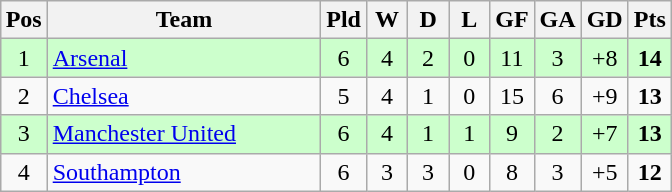<table class="wikitable" align=right style="text-align:center">
<tr>
<th style="width:20px" abbr="Position">Pos</th>
<th style="width:175px">Team</th>
<th style="width:20px" abbr="Played">Pld</th>
<th style="width:20px" abbr="Won">W</th>
<th style="width:20px" abbr="Drawn">D</th>
<th style="width:20px" abbr="Lost">L</th>
<th style="width:20px" abbr="Goals for">GF</th>
<th style="width:20px" abbr="Goals against">GA</th>
<th style="width:20px" abbr="Goal difference">GD</th>
<th style="width:20px" abbr="Points">Pts</th>
</tr>
<tr style="background:#ccffcc">
<td>1</td>
<td align=left><a href='#'>Arsenal</a></td>
<td>6</td>
<td>4</td>
<td>2</td>
<td>0</td>
<td>11</td>
<td>3</td>
<td>+8</td>
<td><strong>14</strong></td>
</tr>
<tr>
<td>2</td>
<td align="left"><a href='#'>Chelsea</a></td>
<td>5</td>
<td>4</td>
<td>1</td>
<td>0</td>
<td>15</td>
<td>6</td>
<td>+9</td>
<td><strong>13</strong></td>
</tr>
<tr style="background:#ccffcc">
<td>3</td>
<td align="left"><a href='#'>Manchester United</a></td>
<td>6</td>
<td>4</td>
<td>1</td>
<td>1</td>
<td>9</td>
<td>2</td>
<td>+7</td>
<td><strong>13</strong></td>
</tr>
<tr>
<td>4</td>
<td align="left"><a href='#'>Southampton</a></td>
<td>6</td>
<td>3</td>
<td>3</td>
<td>0</td>
<td>8</td>
<td>3</td>
<td>+5</td>
<td><strong>12</strong></td>
</tr>
</table>
